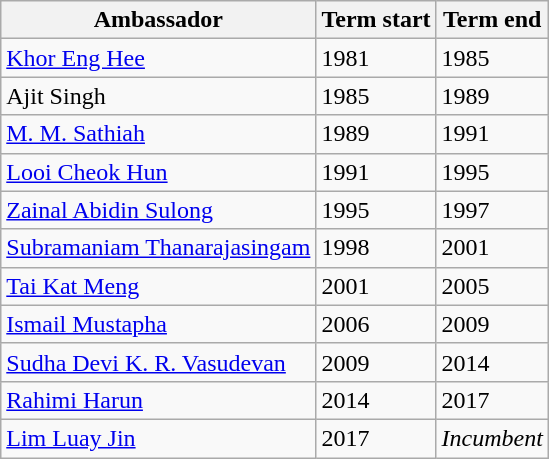<table class=wikitable>
<tr>
<th>Ambassador</th>
<th>Term start</th>
<th>Term end</th>
</tr>
<tr>
<td><a href='#'>Khor Eng Hee</a></td>
<td>1981</td>
<td>1985</td>
</tr>
<tr>
<td>Ajit Singh</td>
<td>1985</td>
<td>1989</td>
</tr>
<tr>
<td><a href='#'>M. M. Sathiah</a></td>
<td>1989</td>
<td>1991</td>
</tr>
<tr>
<td><a href='#'>Looi Cheok Hun</a></td>
<td>1991</td>
<td>1995</td>
</tr>
<tr>
<td><a href='#'>Zainal Abidin Sulong</a></td>
<td>1995</td>
<td>1997</td>
</tr>
<tr>
<td><a href='#'>Subramaniam Thanarajasingam</a></td>
<td>1998</td>
<td>2001</td>
</tr>
<tr>
<td><a href='#'>Tai Kat Meng</a></td>
<td>2001</td>
<td>2005</td>
</tr>
<tr>
<td><a href='#'>Ismail Mustapha</a></td>
<td>2006</td>
<td>2009</td>
</tr>
<tr>
<td><a href='#'>Sudha Devi K. R. Vasudevan</a></td>
<td>2009</td>
<td>2014</td>
</tr>
<tr>
<td><a href='#'>Rahimi Harun</a></td>
<td>2014</td>
<td>2017</td>
</tr>
<tr>
<td><a href='#'>Lim Luay Jin</a></td>
<td>2017</td>
<td><em>Incumbent</em></td>
</tr>
</table>
